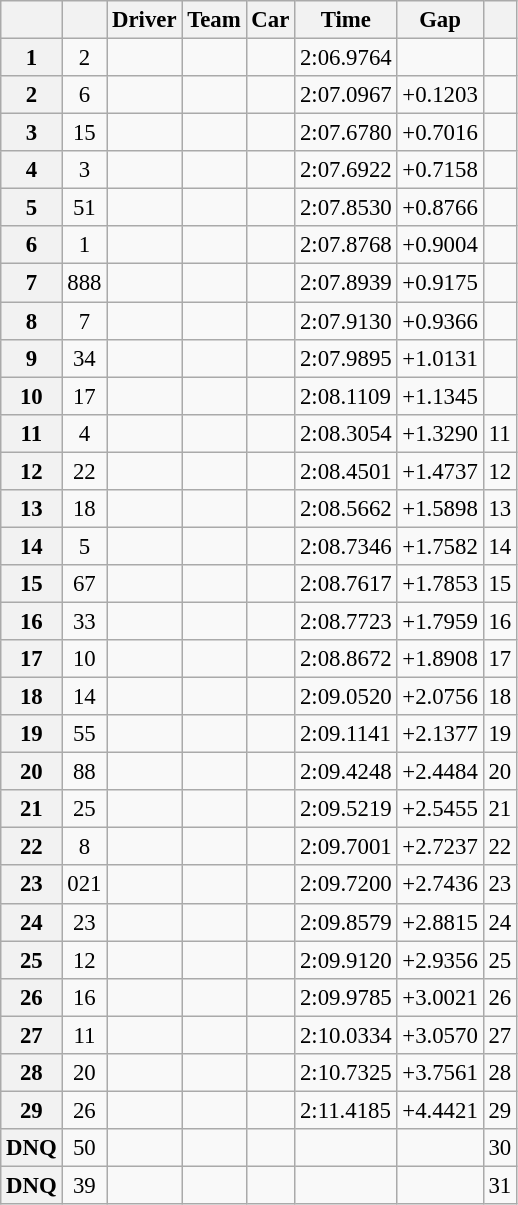<table class="wikitable" style="font-size: 95%">
<tr>
<th></th>
<th></th>
<th>Driver</th>
<th>Team</th>
<th>Car</th>
<th>Time</th>
<th>Gap</th>
<th></th>
</tr>
<tr>
<th>1</th>
<td align="center">2</td>
<td></td>
<td></td>
<td></td>
<td>2:06.9764</td>
<td></td>
<td align="center"></td>
</tr>
<tr>
<th>2</th>
<td align="center">6</td>
<td></td>
<td></td>
<td></td>
<td>2:07.0967</td>
<td>+0.1203</td>
<td align="center"></td>
</tr>
<tr>
<th>3</th>
<td align="center">15</td>
<td></td>
<td></td>
<td></td>
<td>2:07.6780</td>
<td>+0.7016</td>
<td align="center"></td>
</tr>
<tr>
<th>4</th>
<td align="center">3</td>
<td></td>
<td></td>
<td></td>
<td>2:07.6922</td>
<td>+0.7158</td>
<td align="center"></td>
</tr>
<tr>
<th>5</th>
<td align="center">51</td>
<td></td>
<td></td>
<td></td>
<td>2:07.8530</td>
<td>+0.8766</td>
<td align="center"></td>
</tr>
<tr>
<th>6</th>
<td align="center">1</td>
<td></td>
<td></td>
<td></td>
<td>2:07.8768</td>
<td>+0.9004</td>
<td align="center"></td>
</tr>
<tr>
<th>7</th>
<td align="center">888</td>
<td></td>
<td></td>
<td></td>
<td>2:07.8939</td>
<td>+0.9175</td>
<td align="center"></td>
</tr>
<tr>
<th>8</th>
<td align="center">7</td>
<td></td>
<td></td>
<td></td>
<td>2:07.9130</td>
<td>+0.9366</td>
<td align="center"></td>
</tr>
<tr>
<th>9</th>
<td align="center">34</td>
<td></td>
<td></td>
<td></td>
<td>2:07.9895</td>
<td>+1.0131</td>
<td align="center"></td>
</tr>
<tr>
<th>10</th>
<td align="center">17</td>
<td></td>
<td></td>
<td></td>
<td>2:08.1109</td>
<td>+1.1345</td>
<td align="center"></td>
</tr>
<tr>
<th>11</th>
<td align="center">4</td>
<td></td>
<td></td>
<td></td>
<td>2:08.3054</td>
<td>+1.3290</td>
<td align="center">11</td>
</tr>
<tr>
<th>12</th>
<td align="center">22</td>
<td></td>
<td></td>
<td></td>
<td>2:08.4501</td>
<td>+1.4737</td>
<td align="center">12</td>
</tr>
<tr>
<th>13</th>
<td align="center">18</td>
<td></td>
<td></td>
<td></td>
<td>2:08.5662</td>
<td>+1.5898</td>
<td align="center">13</td>
</tr>
<tr>
<th>14</th>
<td align="center">5</td>
<td></td>
<td></td>
<td></td>
<td>2:08.7346</td>
<td>+1.7582</td>
<td align="center">14</td>
</tr>
<tr>
<th>15</th>
<td align="center">67</td>
<td></td>
<td></td>
<td></td>
<td>2:08.7617</td>
<td>+1.7853</td>
<td align="center">15</td>
</tr>
<tr>
<th>16</th>
<td align="center">33</td>
<td></td>
<td></td>
<td></td>
<td>2:08.7723</td>
<td>+1.7959</td>
<td align="center">16</td>
</tr>
<tr>
<th>17</th>
<td align="center">10</td>
<td></td>
<td></td>
<td></td>
<td>2:08.8672</td>
<td>+1.8908</td>
<td align="center">17</td>
</tr>
<tr>
<th>18</th>
<td align="center">14</td>
<td></td>
<td></td>
<td></td>
<td>2:09.0520</td>
<td>+2.0756</td>
<td align="center">18</td>
</tr>
<tr>
<th>19</th>
<td align="center">55</td>
<td></td>
<td></td>
<td></td>
<td>2:09.1141</td>
<td>+2.1377</td>
<td align="center">19</td>
</tr>
<tr>
<th>20</th>
<td align="center">88</td>
<td></td>
<td></td>
<td></td>
<td>2:09.4248</td>
<td>+2.4484</td>
<td align="center">20</td>
</tr>
<tr>
<th>21</th>
<td align="center">25</td>
<td></td>
<td></td>
<td></td>
<td>2:09.5219</td>
<td>+2.5455</td>
<td align="center">21</td>
</tr>
<tr>
<th>22</th>
<td align="center">8</td>
<td></td>
<td></td>
<td></td>
<td>2:09.7001</td>
<td>+2.7237</td>
<td align="center">22</td>
</tr>
<tr>
<th>23</th>
<td align="center">021</td>
<td></td>
<td></td>
<td></td>
<td>2:09.7200</td>
<td>+2.7436</td>
<td align="center">23</td>
</tr>
<tr>
<th>24</th>
<td align="center">23</td>
<td></td>
<td></td>
<td></td>
<td>2:09.8579</td>
<td>+2.8815</td>
<td align="center">24</td>
</tr>
<tr>
<th>25</th>
<td align="center">12</td>
<td></td>
<td></td>
<td></td>
<td>2:09.9120</td>
<td>+2.9356</td>
<td align="center">25</td>
</tr>
<tr>
<th>26</th>
<td align="center">16</td>
<td></td>
<td></td>
<td></td>
<td>2:09.9785</td>
<td>+3.0021</td>
<td align="center">26</td>
</tr>
<tr>
<th>27</th>
<td align="center">11</td>
<td></td>
<td></td>
<td></td>
<td>2:10.0334</td>
<td>+3.0570</td>
<td align="center">27</td>
</tr>
<tr>
<th>28</th>
<td align="center">20</td>
<td></td>
<td></td>
<td></td>
<td>2:10.7325</td>
<td>+3.7561</td>
<td align="center">28</td>
</tr>
<tr>
<th>29</th>
<td align="center">26</td>
<td></td>
<td></td>
<td></td>
<td>2:11.4185</td>
<td>+4.4421</td>
<td align="center">29</td>
</tr>
<tr>
<th>DNQ</th>
<td align="center">50</td>
<td></td>
<td></td>
<td></td>
<td></td>
<td></td>
<td align="center">30</td>
</tr>
<tr>
<th>DNQ</th>
<td align="center">39</td>
<td></td>
<td></td>
<td></td>
<td></td>
<td></td>
<td align="center">31</td>
</tr>
</table>
